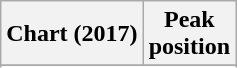<table class="wikitable sortable plainrowheaders" style="text-align:center">
<tr>
<th scope="col">Chart (2017)</th>
<th scope="col">Peak<br> position</th>
</tr>
<tr>
</tr>
<tr>
</tr>
</table>
